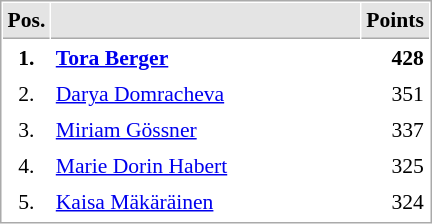<table cellspacing="1" cellpadding="3" style="border:1px solid #AAAAAA;font-size:90%">
<tr bgcolor="#E4E4E4">
<th style="border-bottom:1px solid #AAAAAA" width=10>Pos.</th>
<th style="border-bottom:1px solid #AAAAAA" width=200></th>
<th style="border-bottom:1px solid #AAAAAA" width=20>Points</th>
</tr>
<tr>
<td align="center"><strong>1.</strong></td>
<td> <strong><a href='#'>Tora Berger</a></strong></td>
<td align="right"><strong>428</strong></td>
</tr>
<tr>
<td align="center">2.</td>
<td> <a href='#'>Darya Domracheva</a></td>
<td align="right">351</td>
</tr>
<tr>
<td align="center">3.</td>
<td> <a href='#'>Miriam Gössner</a></td>
<td align="right">337</td>
</tr>
<tr>
<td align="center">4.</td>
<td> <a href='#'>Marie Dorin Habert</a></td>
<td align="right">325</td>
</tr>
<tr>
<td align="center">5.</td>
<td> <a href='#'>Kaisa Mäkäräinen</a></td>
<td align="right">324</td>
</tr>
<tr>
</tr>
</table>
